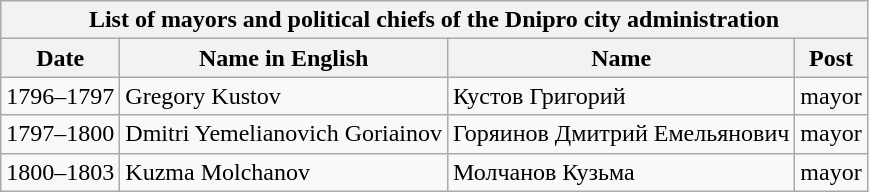<table class="wikitable">
<tr>
<th colspan="4">List of mayors and political chiefs of the Dnipro city administration</th>
</tr>
<tr>
<th>Date</th>
<th>Name in English</th>
<th>Name</th>
<th>Post</th>
</tr>
<tr valign=top>
<td>1796–1797</td>
<td>Gregory Kustov</td>
<td>Кустов Григорий</td>
<td>mayor</td>
</tr>
<tr valign=top>
<td>1797–1800</td>
<td>Dmitri Yemelianovich Goriainov</td>
<td>Горяинов Дмитрий Емельянович</td>
<td>mayor</td>
</tr>
<tr valign=top>
<td>1800–1803</td>
<td>Kuzma Molchanov</td>
<td>Молчанов Кузьма</td>
<td>mayor</td>
</tr>
</table>
